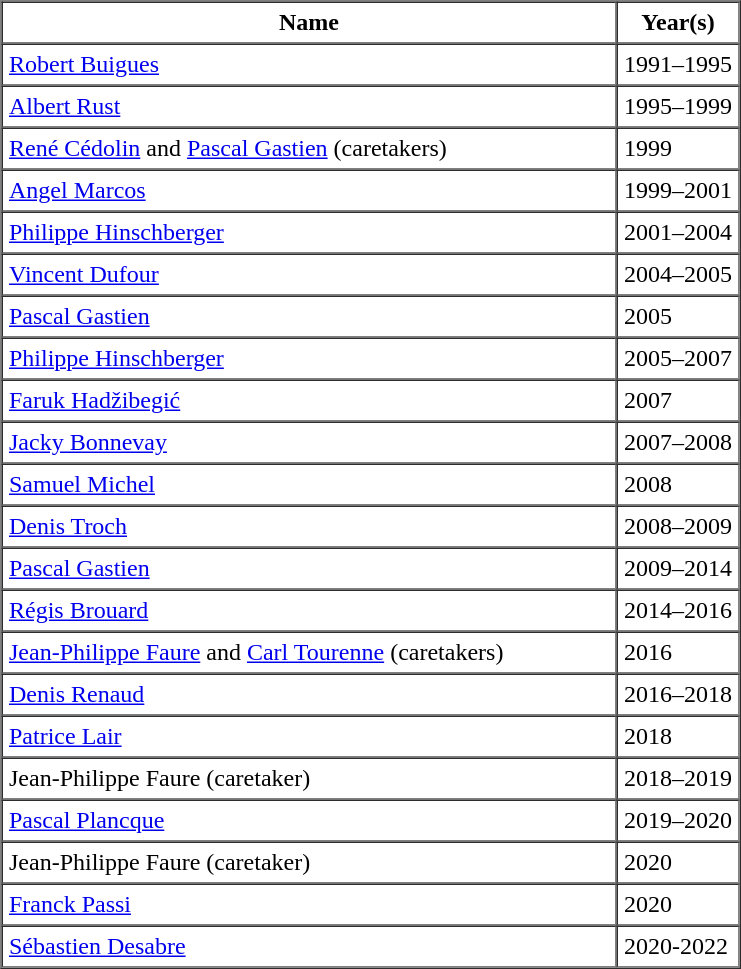<table style="toccolours" border="1" cellpadding="4" cellspacing="0" style="text-align:center; border-collapse: collapse; margin:0;">
<tr>
<th style="width:25em">Name</th>
<th>Year(s)</th>
</tr>
<tr>
<td><a href='#'>Robert Buigues</a></td>
<td>1991–1995</td>
</tr>
<tr>
<td><a href='#'>Albert Rust</a></td>
<td>1995–1999</td>
</tr>
<tr>
<td><a href='#'>René Cédolin</a> and <a href='#'>Pascal Gastien</a> (caretakers)</td>
<td>1999</td>
</tr>
<tr>
<td><a href='#'>Angel Marcos</a></td>
<td>1999–2001</td>
</tr>
<tr>
<td><a href='#'>Philippe Hinschberger</a></td>
<td>2001–2004</td>
</tr>
<tr>
<td><a href='#'>Vincent Dufour</a></td>
<td>2004–2005</td>
</tr>
<tr>
<td><a href='#'>Pascal Gastien</a></td>
<td>2005</td>
</tr>
<tr>
<td><a href='#'>Philippe Hinschberger</a></td>
<td>2005–2007</td>
</tr>
<tr>
<td><a href='#'>Faruk Hadžibegić</a></td>
<td>2007</td>
</tr>
<tr>
<td><a href='#'>Jacky Bonnevay</a></td>
<td>2007–2008</td>
</tr>
<tr>
<td><a href='#'>Samuel Michel</a></td>
<td>2008</td>
</tr>
<tr>
<td><a href='#'>Denis Troch</a></td>
<td>2008–2009</td>
</tr>
<tr>
<td><a href='#'>Pascal Gastien</a></td>
<td>2009–2014</td>
</tr>
<tr>
<td><a href='#'>Régis Brouard</a></td>
<td>2014–2016</td>
</tr>
<tr>
<td><a href='#'>Jean-Philippe Faure</a> and <a href='#'>Carl Tourenne</a> (caretakers)</td>
<td>2016</td>
</tr>
<tr>
<td><a href='#'>Denis Renaud</a></td>
<td>2016–2018</td>
</tr>
<tr>
<td><a href='#'>Patrice Lair</a></td>
<td>2018</td>
</tr>
<tr>
<td>Jean-Philippe Faure (caretaker)</td>
<td>2018–2019</td>
</tr>
<tr>
<td><a href='#'>Pascal Plancque</a></td>
<td>2019–2020</td>
</tr>
<tr>
<td>Jean-Philippe Faure (caretaker)</td>
<td>2020</td>
</tr>
<tr>
<td><a href='#'>Franck Passi</a></td>
<td>2020</td>
</tr>
<tr>
<td><a href='#'>Sébastien Desabre</a></td>
<td>2020-2022</td>
</tr>
</table>
